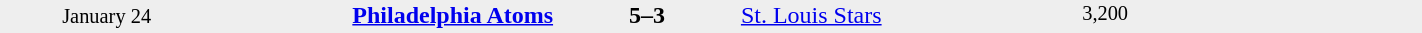<table style="width:75%; background:#eee;" cellspacing="0">
<tr>
<td rowspan="3" style="text-align:center; font-size:85%; width:15%;">January 24</td>
<td style="width:24%; text-align:right;"><strong><a href='#'>Philadelphia Atoms</a></strong></td>
<td style="text-align:center; width:13%;"><strong>5–3</strong></td>
<td width=24%><a href='#'>St. Louis Stars</a></td>
<td rowspan="3" style="font-size:85%; vertical-align:top;">3,200</td>
</tr>
<tr style=font-size:85%>
<td align=right valign=top></td>
<td valign=top></td>
<td align=left valign=top></td>
</tr>
</table>
